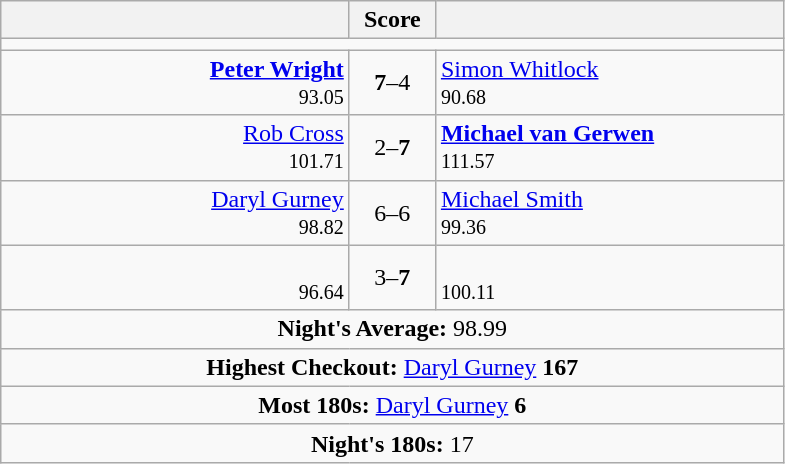<table class=wikitable style="text-align:center">
<tr>
<th width=225></th>
<th width=50>Score</th>
<th width=225></th>
</tr>
<tr align=center>
<td colspan="3"></td>
</tr>
<tr align=left>
<td align=right><strong><a href='#'>Peter Wright</a></strong>  <br><small><span>93.05</span></small></td>
<td align=center><strong>7</strong>–4</td>
<td> <a href='#'>Simon Whitlock</a> <br><small><span>90.68</span></small></td>
</tr>
<tr align=left>
<td align=right><a href='#'>Rob Cross</a>  <br><small><span>101.71</span></small></td>
<td align=center>2–<strong>7</strong></td>
<td> <strong><a href='#'>Michael van Gerwen</a></strong> <br><small><span>111.57</span></small></td>
</tr>
<tr align=left>
<td align=right><a href='#'>Daryl Gurney</a>  <br><small><span>98.82</span></small></td>
<td align=center>6–6</td>
<td> <a href='#'>Michael Smith</a> <br><small><span>99.36</span></small></td>
</tr>
<tr align=left>
<td align=right> <br><small><span>96.64</span></small></td>
<td align=center>3–<strong>7</strong></td>
<td> <br><small><span>100.11</span></small></td>
</tr>
<tr align=center>
<td colspan="3"><strong>Night's Average:</strong> 98.99</td>
</tr>
<tr align=center>
<td colspan="3"><strong>Highest Checkout:</strong>  <a href='#'>Daryl Gurney</a> <strong>167</strong></td>
</tr>
<tr align=center>
<td colspan="3"><strong>Most 180s:</strong>   <a href='#'>Daryl Gurney</a> <strong>6</strong></td>
</tr>
<tr align=center>
<td colspan="3"><strong>Night's 180s:</strong> 17</td>
</tr>
</table>
